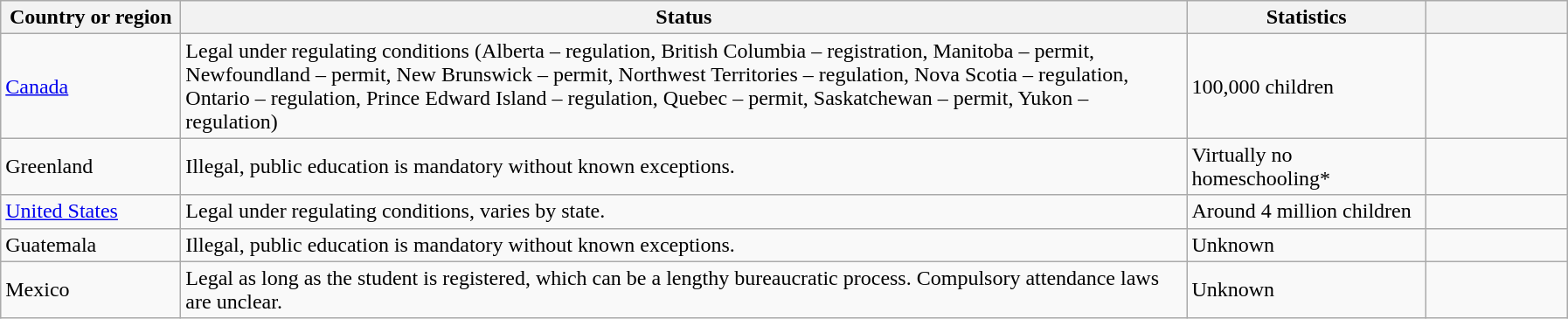<table class="wikitable">
<tr>
<th style="width:130px">Country or region</th>
<th style="width:760px">Status</th>
<th style="width:175px">Statistics</th>
<th style="width:100px"></th>
</tr>
<tr>
<td><a href='#'>Canada</a></td>
<td>Legal under regulating conditions (Alberta – regulation, British Columbia – registration, Manitoba – permit, Newfoundland – permit, New Brunswick – permit, Northwest Territories – regulation, Nova Scotia – regulation, Ontario – regulation, Prince Edward Island – regulation, Quebec – permit, Saskatchewan – permit, Yukon – regulation)</td>
<td>100,000 children</td>
<td></td>
</tr>
<tr>
<td>Greenland</td>
<td>Illegal, public education is mandatory without known exceptions.</td>
<td>Virtually no homeschooling*</td>
<td></td>
</tr>
<tr>
<td><a href='#'>United States</a></td>
<td>Legal under regulating conditions, varies by state.</td>
<td>Around 4 million children</td>
<td></td>
</tr>
<tr>
<td>Guatemala</td>
<td>Illegal, public education is mandatory without known exceptions.</td>
<td>Unknown</td>
<td></td>
</tr>
<tr>
<td>Mexico</td>
<td>Legal as long as the student is registered, which can be a lengthy bureaucratic process. Compulsory attendance laws are unclear.</td>
<td>Unknown</td>
<td></td>
</tr>
</table>
